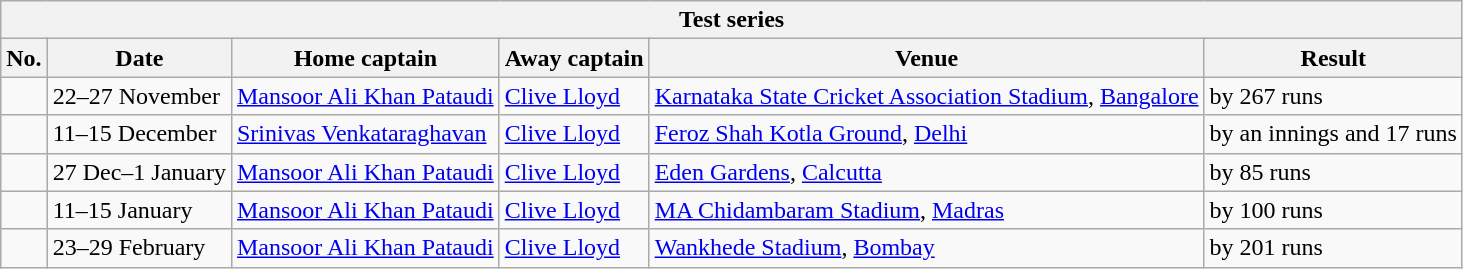<table class="wikitable">
<tr>
<th colspan="9">Test series</th>
</tr>
<tr>
<th>No.</th>
<th>Date</th>
<th>Home captain</th>
<th>Away captain</th>
<th>Venue</th>
<th>Result</th>
</tr>
<tr>
<td></td>
<td>22–27 November</td>
<td><a href='#'>Mansoor Ali Khan Pataudi</a></td>
<td><a href='#'>Clive Lloyd</a></td>
<td><a href='#'>Karnataka State Cricket Association Stadium</a>, <a href='#'>Bangalore</a></td>
<td> by 267 runs</td>
</tr>
<tr>
<td></td>
<td>11–15 December</td>
<td><a href='#'>Srinivas Venkataraghavan</a></td>
<td><a href='#'>Clive Lloyd</a></td>
<td><a href='#'>Feroz Shah Kotla Ground</a>, <a href='#'>Delhi</a></td>
<td> by an innings and 17 runs</td>
</tr>
<tr>
<td></td>
<td>27 Dec–1 January</td>
<td><a href='#'>Mansoor Ali Khan Pataudi</a></td>
<td><a href='#'>Clive Lloyd</a></td>
<td><a href='#'>Eden Gardens</a>, <a href='#'>Calcutta</a></td>
<td> by 85 runs</td>
</tr>
<tr>
<td></td>
<td>11–15 January</td>
<td><a href='#'>Mansoor Ali Khan Pataudi</a></td>
<td><a href='#'>Clive Lloyd</a></td>
<td><a href='#'>MA Chidambaram Stadium</a>, <a href='#'>Madras</a></td>
<td> by 100 runs</td>
</tr>
<tr>
<td></td>
<td>23–29 February</td>
<td><a href='#'>Mansoor Ali Khan Pataudi</a></td>
<td><a href='#'>Clive Lloyd</a></td>
<td><a href='#'>Wankhede Stadium</a>, <a href='#'>Bombay</a></td>
<td> by 201 runs</td>
</tr>
</table>
